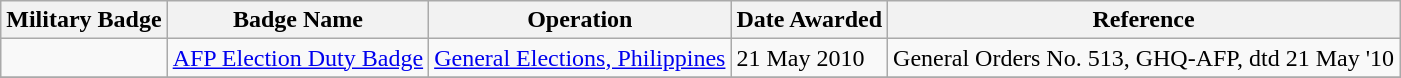<table class="wikitable">
<tr>
<th>Military Badge</th>
<th>Badge Name</th>
<th>Operation</th>
<th>Date Awarded</th>
<th>Reference</th>
</tr>
<tr>
<td></td>
<td><a href='#'>AFP Election Duty Badge</a></td>
<td><a href='#'>General Elections, Philippines</a></td>
<td>21 May 2010</td>
<td>General Orders No. 513, GHQ-AFP, dtd 21 May '10</td>
</tr>
<tr>
</tr>
</table>
